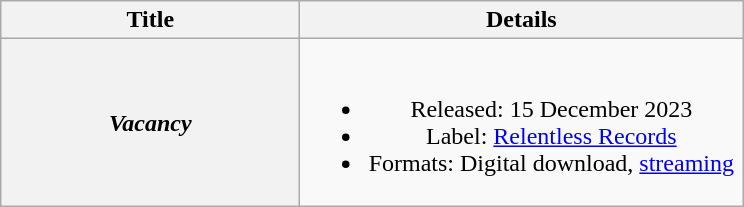<table class="wikitable plainrowheaders" style="text-align:center;">
<tr>
<th scope="col" style="width:12em;">Title</th>
<th scope="col" style="width:18em;">Details</th>
</tr>
<tr>
<th scope="row"><em>Vacancy</em></th>
<td><br><ul><li>Released: 15 December 2023</li><li>Label: <a href='#'>Relentless Records</a></li><li>Formats: Digital download, <a href='#'>streaming</a></li></ul></td>
</tr>
</table>
